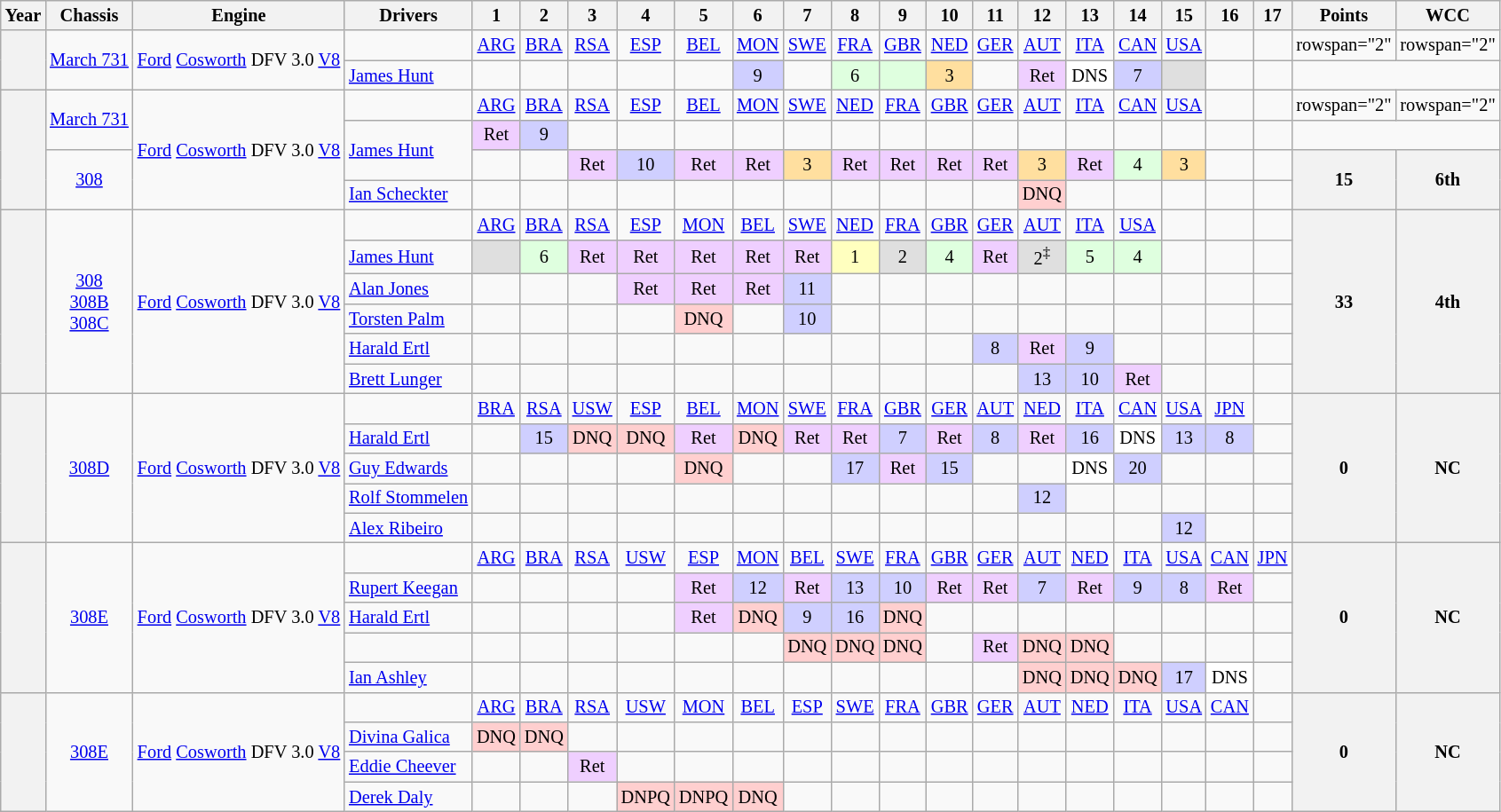<table class="wikitable" style="text-align:center; font-size:85%">
<tr>
<th>Year</th>
<th>Chassis</th>
<th>Engine</th>
<th>Drivers</th>
<th>1</th>
<th>2</th>
<th>3</th>
<th>4</th>
<th>5</th>
<th>6</th>
<th>7</th>
<th>8</th>
<th>9</th>
<th>10</th>
<th>11</th>
<th>12</th>
<th>13</th>
<th>14</th>
<th>15</th>
<th>16</th>
<th>17</th>
<th>Points</th>
<th>WCC</th>
</tr>
<tr>
<th rowspan="2"></th>
<td rowspan="2"><a href='#'>March 731</a></td>
<td rowspan="2"><a href='#'>Ford</a> <a href='#'>Cosworth</a> DFV 3.0 <a href='#'>V8</a></td>
<td></td>
<td><a href='#'>ARG</a></td>
<td><a href='#'>BRA</a></td>
<td><a href='#'>RSA</a></td>
<td><a href='#'>ESP</a></td>
<td><a href='#'>BEL</a></td>
<td><a href='#'>MON</a></td>
<td><a href='#'>SWE</a></td>
<td><a href='#'>FRA</a></td>
<td><a href='#'>GBR</a></td>
<td><a href='#'>NED</a></td>
<td><a href='#'>GER</a></td>
<td><a href='#'>AUT</a></td>
<td><a href='#'>ITA</a></td>
<td><a href='#'>CAN</a></td>
<td><a href='#'>USA</a></td>
<td></td>
<td></td>
<td>rowspan="2" </td>
<td>rowspan="2" </td>
</tr>
<tr>
<td align="left"> <a href='#'>James Hunt</a></td>
<td></td>
<td></td>
<td></td>
<td></td>
<td></td>
<td style="background:#CFCFFF;">9</td>
<td></td>
<td style="background:#DFFFDF;">6</td>
<td style="background:#DFFFDF;"></td>
<td style="background:#FFDF9F;">3</td>
<td></td>
<td style="background:#EFCFFF;">Ret</td>
<td style="background:#FFFFFF;">DNS</td>
<td style="background:#CFCFFF;">7</td>
<td style="background:#DFDFDF;"></td>
<td></td>
<td></td>
</tr>
<tr>
<th rowspan="4"></th>
<td rowspan="2"><a href='#'>March 731</a></td>
<td rowspan="4"><a href='#'>Ford</a> <a href='#'>Cosworth</a> DFV 3.0 <a href='#'>V8</a></td>
<td></td>
<td><a href='#'>ARG</a></td>
<td><a href='#'>BRA</a></td>
<td><a href='#'>RSA</a></td>
<td><a href='#'>ESP</a></td>
<td><a href='#'>BEL</a></td>
<td><a href='#'>MON</a></td>
<td><a href='#'>SWE</a></td>
<td><a href='#'>NED</a></td>
<td><a href='#'>FRA</a></td>
<td><a href='#'>GBR</a></td>
<td><a href='#'>GER</a></td>
<td><a href='#'>AUT</a></td>
<td><a href='#'>ITA</a></td>
<td><a href='#'>CAN</a></td>
<td><a href='#'>USA</a></td>
<td></td>
<td></td>
<td>rowspan="2" </td>
<td>rowspan="2" </td>
</tr>
<tr>
<td rowspan="2" align="left"> <a href='#'>James Hunt</a></td>
<td style="background:#EFCFFF;">Ret</td>
<td style="background:#CFCFFF;">9</td>
<td></td>
<td></td>
<td></td>
<td></td>
<td></td>
<td></td>
<td></td>
<td></td>
<td></td>
<td></td>
<td></td>
<td></td>
<td></td>
<td></td>
<td></td>
</tr>
<tr>
<td rowspan="2"><a href='#'>308</a></td>
<td></td>
<td></td>
<td style="background:#EFCFFF;">Ret</td>
<td style="background:#CFCFFF;">10</td>
<td style="background:#EFCFFF;">Ret</td>
<td style="background:#EFCFFF;">Ret</td>
<td style="background:#FFDF9F;">3</td>
<td style="background:#EFCFFF;">Ret</td>
<td style="background:#EFCFFF;">Ret</td>
<td style="background:#EFCFFF;">Ret</td>
<td style="background:#EFCFFF;">Ret</td>
<td style="background:#FFDF9F;">3</td>
<td style="background:#EFCFFF;">Ret</td>
<td style="background:#DFFFDF;">4</td>
<td style="background:#FFDF9F;">3</td>
<td></td>
<td></td>
<th rowspan="2">15</th>
<th rowspan="2">6th</th>
</tr>
<tr>
<td align="left"> <a href='#'>Ian Scheckter</a></td>
<td></td>
<td></td>
<td></td>
<td></td>
<td></td>
<td></td>
<td></td>
<td></td>
<td></td>
<td></td>
<td></td>
<td style="background:#FFCFCF;">DNQ</td>
<td></td>
<td></td>
<td></td>
<td></td>
<td></td>
</tr>
<tr>
<th rowspan="6"></th>
<td rowspan="6"><a href='#'>308</a><br><a href='#'>308B</a><br><a href='#'>308C</a></td>
<td rowspan="6"><a href='#'>Ford</a> <a href='#'>Cosworth</a> DFV 3.0 <a href='#'>V8</a></td>
<td></td>
<td><a href='#'>ARG</a></td>
<td><a href='#'>BRA</a></td>
<td><a href='#'>RSA</a></td>
<td><a href='#'>ESP</a></td>
<td><a href='#'>MON</a></td>
<td><a href='#'>BEL</a></td>
<td><a href='#'>SWE</a></td>
<td><a href='#'>NED</a></td>
<td><a href='#'>FRA</a></td>
<td><a href='#'>GBR</a></td>
<td><a href='#'>GER</a></td>
<td><a href='#'>AUT</a></td>
<td><a href='#'>ITA</a></td>
<td><a href='#'>USA</a></td>
<td></td>
<td></td>
<td></td>
<th rowspan="6">33</th>
<th rowspan="6">4th</th>
</tr>
<tr>
<td align="left"> <a href='#'>James Hunt</a></td>
<td style="background:#DFDFDF;"></td>
<td style="background:#DFFFDF;">6</td>
<td style="background:#EFCFFF;">Ret</td>
<td style="background:#EFCFFF;">Ret</td>
<td style="background:#EFCFFF;">Ret</td>
<td style="background:#EFCFFF;">Ret</td>
<td style="background:#EFCFFF;">Ret</td>
<td style="background:#FFFFBF;">1</td>
<td style="background:#DFDFDF;">2</td>
<td style="background:#DFFFDF;">4</td>
<td style="background:#EFCFFF;">Ret</td>
<td style="background:#DFDFDF;">2<sup>‡</sup></td>
<td style="background:#DFFFDF;">5</td>
<td style="background:#DFFFDF;">4</td>
<td></td>
<td></td>
<td></td>
</tr>
<tr>
<td align="left"> <a href='#'>Alan Jones</a></td>
<td></td>
<td></td>
<td></td>
<td style="background:#EFCFFF;">Ret</td>
<td style="background:#EFCFFF;">Ret</td>
<td style="background:#EFCFFF;">Ret</td>
<td style="background:#CFCFFF;">11</td>
<td></td>
<td></td>
<td></td>
<td></td>
<td></td>
<td></td>
<td></td>
<td></td>
<td></td>
<td></td>
</tr>
<tr>
<td align="left"> <a href='#'>Torsten Palm</a></td>
<td></td>
<td></td>
<td></td>
<td></td>
<td style="background:#FFCFCF;">DNQ</td>
<td></td>
<td style="background:#CFCFFF;">10</td>
<td></td>
<td></td>
<td></td>
<td></td>
<td></td>
<td></td>
<td></td>
<td></td>
<td></td>
<td></td>
</tr>
<tr>
<td align="left"> <a href='#'>Harald Ertl</a></td>
<td></td>
<td></td>
<td></td>
<td></td>
<td></td>
<td></td>
<td></td>
<td></td>
<td></td>
<td></td>
<td style="background:#CFCFFF;">8</td>
<td style="background:#EFCFFF;">Ret</td>
<td style="background:#CFCFFF;">9</td>
<td></td>
<td></td>
<td></td>
<td></td>
</tr>
<tr>
<td align="left"> <a href='#'>Brett Lunger</a></td>
<td></td>
<td></td>
<td></td>
<td></td>
<td></td>
<td></td>
<td></td>
<td></td>
<td></td>
<td></td>
<td></td>
<td style="background:#CFCFFF;">13</td>
<td style="background:#CFCFFF;">10</td>
<td style="background:#EFCFFF;">Ret</td>
<td></td>
<td></td>
<td></td>
</tr>
<tr>
<th rowspan="5"></th>
<td rowspan="5"><a href='#'>308D</a></td>
<td rowspan="5"><a href='#'>Ford</a> <a href='#'>Cosworth</a> DFV 3.0 <a href='#'>V8</a></td>
<td></td>
<td><a href='#'>BRA</a></td>
<td><a href='#'>RSA</a></td>
<td><a href='#'>USW</a></td>
<td><a href='#'>ESP</a></td>
<td><a href='#'>BEL</a></td>
<td><a href='#'>MON</a></td>
<td><a href='#'>SWE</a></td>
<td><a href='#'>FRA</a></td>
<td><a href='#'>GBR</a></td>
<td><a href='#'>GER</a></td>
<td><a href='#'>AUT</a></td>
<td><a href='#'>NED</a></td>
<td><a href='#'>ITA</a></td>
<td><a href='#'>CAN</a></td>
<td><a href='#'>USA</a></td>
<td><a href='#'>JPN</a></td>
<td></td>
<th rowspan="5">0</th>
<th rowspan="5">NC</th>
</tr>
<tr>
<td align="left"> <a href='#'>Harald Ertl</a></td>
<td></td>
<td style="background:#CFCFFF;">15</td>
<td style="background:#FFCFCF;">DNQ</td>
<td style="background:#FFCFCF;">DNQ</td>
<td style="background:#EFCFFF;">Ret</td>
<td style="background:#FFCFCF;">DNQ</td>
<td style="background:#EFCFFF;">Ret</td>
<td style="background:#EFCFFF;">Ret</td>
<td style="background:#CFCFFF;">7</td>
<td style="background:#EFCFFF;">Ret</td>
<td style="background:#CFCFFF;">8</td>
<td style="background:#EFCFFF;">Ret</td>
<td style="background:#CFCFFF;">16</td>
<td style="background:#FFFFFF;">DNS</td>
<td style="background:#CFCFFF;">13</td>
<td style="background:#CFCFFF;">8</td>
<td></td>
</tr>
<tr>
<td align="left"> <a href='#'>Guy Edwards</a></td>
<td></td>
<td></td>
<td></td>
<td></td>
<td style="background:#FFCFCF;">DNQ</td>
<td></td>
<td></td>
<td style="background:#CFCFFF;">17</td>
<td style="background:#EFCFFF;">Ret</td>
<td style="background:#CFCFFF;">15</td>
<td></td>
<td></td>
<td style="background:#FFFFFF;">DNS</td>
<td style="background:#CFCFFF;">20</td>
<td></td>
<td></td>
<td></td>
</tr>
<tr>
<td align="left"> <a href='#'>Rolf Stommelen</a></td>
<td></td>
<td></td>
<td></td>
<td></td>
<td></td>
<td></td>
<td></td>
<td></td>
<td></td>
<td></td>
<td></td>
<td style="background:#CFCFFF;">12</td>
<td></td>
<td></td>
<td></td>
<td></td>
<td></td>
</tr>
<tr>
<td align="left"> <a href='#'>Alex Ribeiro</a></td>
<td></td>
<td></td>
<td></td>
<td></td>
<td></td>
<td></td>
<td></td>
<td></td>
<td></td>
<td></td>
<td></td>
<td></td>
<td></td>
<td></td>
<td style="background:#CFCFFF;">12</td>
<td></td>
<td></td>
</tr>
<tr>
<th rowspan="5"></th>
<td rowspan="5"><a href='#'>308E</a></td>
<td rowspan="5"><a href='#'>Ford</a> <a href='#'>Cosworth</a> DFV 3.0 <a href='#'>V8</a></td>
<td></td>
<td><a href='#'>ARG</a></td>
<td><a href='#'>BRA</a></td>
<td><a href='#'>RSA</a></td>
<td><a href='#'>USW</a></td>
<td><a href='#'>ESP</a></td>
<td><a href='#'>MON</a></td>
<td><a href='#'>BEL</a></td>
<td><a href='#'>SWE</a></td>
<td><a href='#'>FRA</a></td>
<td><a href='#'>GBR</a></td>
<td><a href='#'>GER</a></td>
<td><a href='#'>AUT</a></td>
<td><a href='#'>NED</a></td>
<td><a href='#'>ITA</a></td>
<td><a href='#'>USA</a></td>
<td><a href='#'>CAN</a></td>
<td><a href='#'>JPN</a></td>
<th rowspan="5">0</th>
<th rowspan="5">NC</th>
</tr>
<tr>
<td align="left"> <a href='#'>Rupert Keegan</a></td>
<td></td>
<td></td>
<td></td>
<td></td>
<td style="background:#EFCFFF;">Ret</td>
<td style="background:#CFCFFF;">12</td>
<td style="background:#EFCFFF;">Ret</td>
<td style="background:#CFCFFF;">13</td>
<td style="background:#CFCFFF;">10</td>
<td style="background:#EFCFFF;">Ret</td>
<td style="background:#EFCFFF;">Ret</td>
<td style="background:#CFCFFF;">7</td>
<td style="background:#EFCFFF;">Ret</td>
<td style="background:#CFCFFF;">9</td>
<td style="background:#CFCFFF;">8</td>
<td style="background:#EFCFFF;">Ret</td>
<td></td>
</tr>
<tr>
<td align="left"> <a href='#'>Harald Ertl</a></td>
<td></td>
<td></td>
<td></td>
<td></td>
<td style="background:#EFCFFF;">Ret</td>
<td style="background:#FFCFCF;">DNQ</td>
<td style="background:#CFCFFF;">9</td>
<td style="background:#CFCFFF;">16</td>
<td style="background:#FFCFCF;">DNQ</td>
<td></td>
<td></td>
<td></td>
<td></td>
<td></td>
<td></td>
<td></td>
<td></td>
</tr>
<tr>
<td align="left"></td>
<td></td>
<td></td>
<td></td>
<td></td>
<td></td>
<td></td>
<td style="background:#FFCFCF;">DNQ</td>
<td style="background:#FFCFCF;">DNQ</td>
<td style="background:#FFCFCF;">DNQ</td>
<td></td>
<td style="background:#EFCFFF;">Ret</td>
<td style="background:#FFCFCF;">DNQ</td>
<td style="background:#FFCFCF;">DNQ</td>
<td></td>
<td></td>
<td></td>
<td></td>
</tr>
<tr>
<td align="left"> <a href='#'>Ian Ashley</a></td>
<td></td>
<td></td>
<td></td>
<td></td>
<td></td>
<td></td>
<td></td>
<td></td>
<td></td>
<td></td>
<td></td>
<td style="background:#FFCFCF;">DNQ</td>
<td style="background:#FFCFCF;">DNQ</td>
<td style="background:#FFCFCF;">DNQ</td>
<td style="background:#CFCFFF;">17</td>
<td style="background:#FFFFFF;">DNS</td>
<td></td>
</tr>
<tr>
<th rowspan="4"></th>
<td rowspan="4"><a href='#'>308E</a></td>
<td rowspan="4"><a href='#'>Ford</a> <a href='#'>Cosworth</a> DFV 3.0 <a href='#'>V8</a></td>
<td></td>
<td><a href='#'>ARG</a></td>
<td><a href='#'>BRA</a></td>
<td><a href='#'>RSA</a></td>
<td><a href='#'>USW</a></td>
<td><a href='#'>MON</a></td>
<td><a href='#'>BEL</a></td>
<td><a href='#'>ESP</a></td>
<td><a href='#'>SWE</a></td>
<td><a href='#'>FRA</a></td>
<td><a href='#'>GBR</a></td>
<td><a href='#'>GER</a></td>
<td><a href='#'>AUT</a></td>
<td><a href='#'>NED</a></td>
<td><a href='#'>ITA</a></td>
<td><a href='#'>USA</a></td>
<td><a href='#'>CAN</a></td>
<td></td>
<th rowspan="4">0</th>
<th rowspan="4">NC</th>
</tr>
<tr>
<td align="left"> <a href='#'>Divina Galica</a></td>
<td style="background:#FFCFCF;">DNQ</td>
<td style="background:#FFCFCF;">DNQ</td>
<td></td>
<td></td>
<td></td>
<td></td>
<td></td>
<td></td>
<td></td>
<td></td>
<td></td>
<td></td>
<td></td>
<td></td>
<td></td>
<td></td>
<td></td>
</tr>
<tr>
<td align="left"> <a href='#'>Eddie Cheever</a></td>
<td></td>
<td></td>
<td style="background:#EFCFFF;">Ret</td>
<td></td>
<td></td>
<td></td>
<td></td>
<td></td>
<td></td>
<td></td>
<td></td>
<td></td>
<td></td>
<td></td>
<td></td>
<td></td>
<td></td>
</tr>
<tr>
<td align="left"> <a href='#'>Derek Daly</a></td>
<td></td>
<td></td>
<td></td>
<td style="background:#FFCFCF;">DNPQ</td>
<td style="background:#FFCFCF;">DNPQ</td>
<td style="background:#FFCFCF;">DNQ</td>
<td></td>
<td></td>
<td></td>
<td></td>
<td></td>
<td></td>
<td></td>
<td></td>
<td></td>
<td></td>
<td></td>
</tr>
</table>
